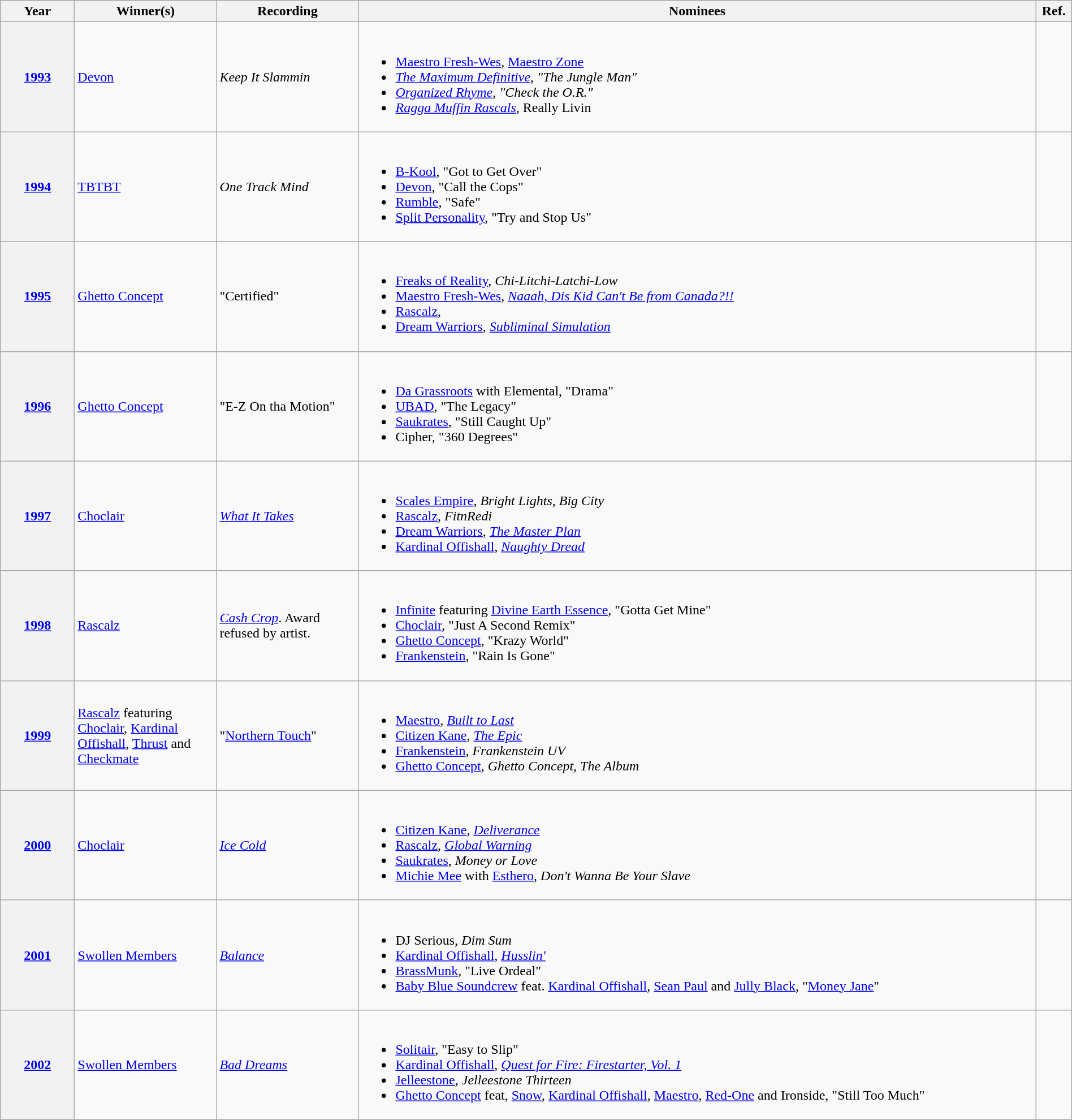<table class="wikitable sortable" width="100%">
<tr>
<th scope="col" style="width:5em;">Year</th>
<th scope="col" style="width:10em;">Winner(s)</th>
<th scope="col" style="width:10em;">Recording</th>
<th scope="col" class="unsortable">Nominees</th>
<th scope="col" class="unsortable">Ref.</th>
</tr>
<tr>
<th scope="row"><a href='#'>1993</a></th>
<td><a href='#'>Devon</a></td>
<td><em>Keep It Slammin<strong></td>
<td><br><ul><li><a href='#'>Maestro Fresh-Wes</a>, </em><a href='#'>Maestro Zone</a><em></li><li><a href='#'>The Maximum Definitive</a>, "The Jungle Man"</li><li><a href='#'>Organized Rhyme</a>, "Check the O.R."</li><li><a href='#'>Ragga Muffin Rascals</a>, </em>Really Livin</strong></li></ul></td>
<td></td>
</tr>
<tr>
<th scope="row"><a href='#'>1994</a></th>
<td><a href='#'>TBTBT</a></td>
<td><em>One Track Mind</em></td>
<td><br><ul><li><a href='#'>B-Kool</a>, "Got to Get Over"</li><li><a href='#'>Devon</a>, "Call the Cops"</li><li><a href='#'>Rumble</a>, "Safe"</li><li><a href='#'>Split Personality</a>, "Try and Stop Us"</li></ul></td>
<td></td>
</tr>
<tr>
<th scope="row"><a href='#'>1995</a></th>
<td><a href='#'>Ghetto Concept</a></td>
<td>"Certified"</td>
<td><br><ul><li><a href='#'>Freaks of Reality</a>, <em>Chi-Litchi-Latchi-Low</em></li><li><a href='#'>Maestro Fresh-Wes</a>, <em><a href='#'>Naaah, Dis Kid Can't Be from Canada?!!</a></em></li><li><a href='#'>Rascalz</a>, <em></em></li><li><a href='#'>Dream Warriors</a>, <em><a href='#'>Subliminal Simulation</a></em></li></ul></td>
<td></td>
</tr>
<tr>
<th scope="row"><a href='#'>1996</a></th>
<td><a href='#'>Ghetto Concept</a></td>
<td>"E-Z On tha Motion"</td>
<td><br><ul><li><a href='#'>Da Grassroots</a> with Elemental, "Drama"</li><li><a href='#'>UBAD</a>, "The Legacy"</li><li><a href='#'>Saukrates</a>, "Still Caught Up"</li><li>Cipher, "360 Degrees"</li></ul></td>
<td></td>
</tr>
<tr>
<th scope="row"><a href='#'>1997</a></th>
<td><a href='#'>Choclair</a></td>
<td><em><a href='#'>What It Takes</a></em></td>
<td><br><ul><li><a href='#'>Scales Empire</a>, <em>Bright Lights, Big City</em></li><li><a href='#'>Rascalz</a>, <em>FitnRedi</em></li><li><a href='#'>Dream Warriors</a>, <em><a href='#'>The Master Plan</a></em></li><li><a href='#'>Kardinal Offishall</a>, <em><a href='#'>Naughty Dread</a></em></li></ul></td>
<td></td>
</tr>
<tr>
<th scope="row"><a href='#'>1998</a></th>
<td><a href='#'>Rascalz</a></td>
<td><em><a href='#'>Cash Crop</a></em>. Award refused by artist.</td>
<td><br><ul><li><a href='#'>Infinite</a> featuring <a href='#'>Divine Earth Essence</a>, "Gotta Get Mine"</li><li><a href='#'>Choclair</a>, "Just A Second Remix"</li><li><a href='#'>Ghetto Concept</a>, "Krazy World"</li><li><a href='#'>Frankenstein</a>, "Rain Is Gone"</li></ul></td>
<td></td>
</tr>
<tr>
<th scope="row"><a href='#'>1999</a></th>
<td><a href='#'>Rascalz</a> featuring <a href='#'>Choclair</a>, <a href='#'>Kardinal Offishall</a>, <a href='#'>Thrust</a> and <a href='#'>Checkmate</a></td>
<td>"<a href='#'>Northern Touch</a>"</td>
<td><br><ul><li><a href='#'>Maestro</a>, <em><a href='#'>Built to Last</a></em></li><li><a href='#'>Citizen Kane</a>, <em><a href='#'>The Epic</a></em></li><li><a href='#'>Frankenstein</a>, <em>Frankenstein UV</em></li><li><a href='#'>Ghetto Concept</a>, <em>Ghetto Concept, The Album</em></li></ul></td>
<td></td>
</tr>
<tr>
<th scope="row"><a href='#'>2000</a></th>
<td><a href='#'>Choclair</a></td>
<td><em><a href='#'>Ice Cold</a></em></td>
<td><br><ul><li><a href='#'>Citizen Kane</a>, <em><a href='#'>Deliverance</a></em></li><li><a href='#'>Rascalz</a>, <em><a href='#'>Global Warning</a></em></li><li><a href='#'>Saukrates</a>, <em>Money or Love</em></li><li><a href='#'>Michie Mee</a> with <a href='#'>Esthero</a>, <em>Don't Wanna Be Your Slave</em></li></ul></td>
<td></td>
</tr>
<tr>
<th scope="row"><a href='#'>2001</a></th>
<td><a href='#'>Swollen Members</a></td>
<td><em><a href='#'>Balance</a></em></td>
<td><br><ul><li>DJ Serious, <em>Dim Sum</em></li><li><a href='#'>Kardinal Offishall</a>, <em><a href='#'>Husslin'</a></em></li><li><a href='#'>BrassMunk</a>, "Live Ordeal"</li><li><a href='#'>Baby Blue Soundcrew</a> feat. <a href='#'>Kardinal Offishall</a>, <a href='#'>Sean Paul</a> and <a href='#'>Jully Black</a>, "<a href='#'>Money Jane</a>"</li></ul></td>
<td></td>
</tr>
<tr>
<th scope="row"><a href='#'>2002</a></th>
<td><a href='#'>Swollen Members</a></td>
<td><em><a href='#'>Bad Dreams</a></em></td>
<td><br><ul><li><a href='#'>Solitair</a>, "Easy to Slip"</li><li><a href='#'>Kardinal Offishall</a>, <em><a href='#'>Quest for Fire: Firestarter, Vol. 1</a></em></li><li><a href='#'>Jelleestone</a>, <em>Jelleestone Thirteen</em></li><li><a href='#'>Ghetto Concept</a> feat, <a href='#'>Snow</a>, <a href='#'>Kardinal Offishall</a>, <a href='#'>Maestro</a>, <a href='#'>Red-One</a> and Ironside,  "Still Too Much"</li></ul></td>
<td></td>
</tr>
</table>
